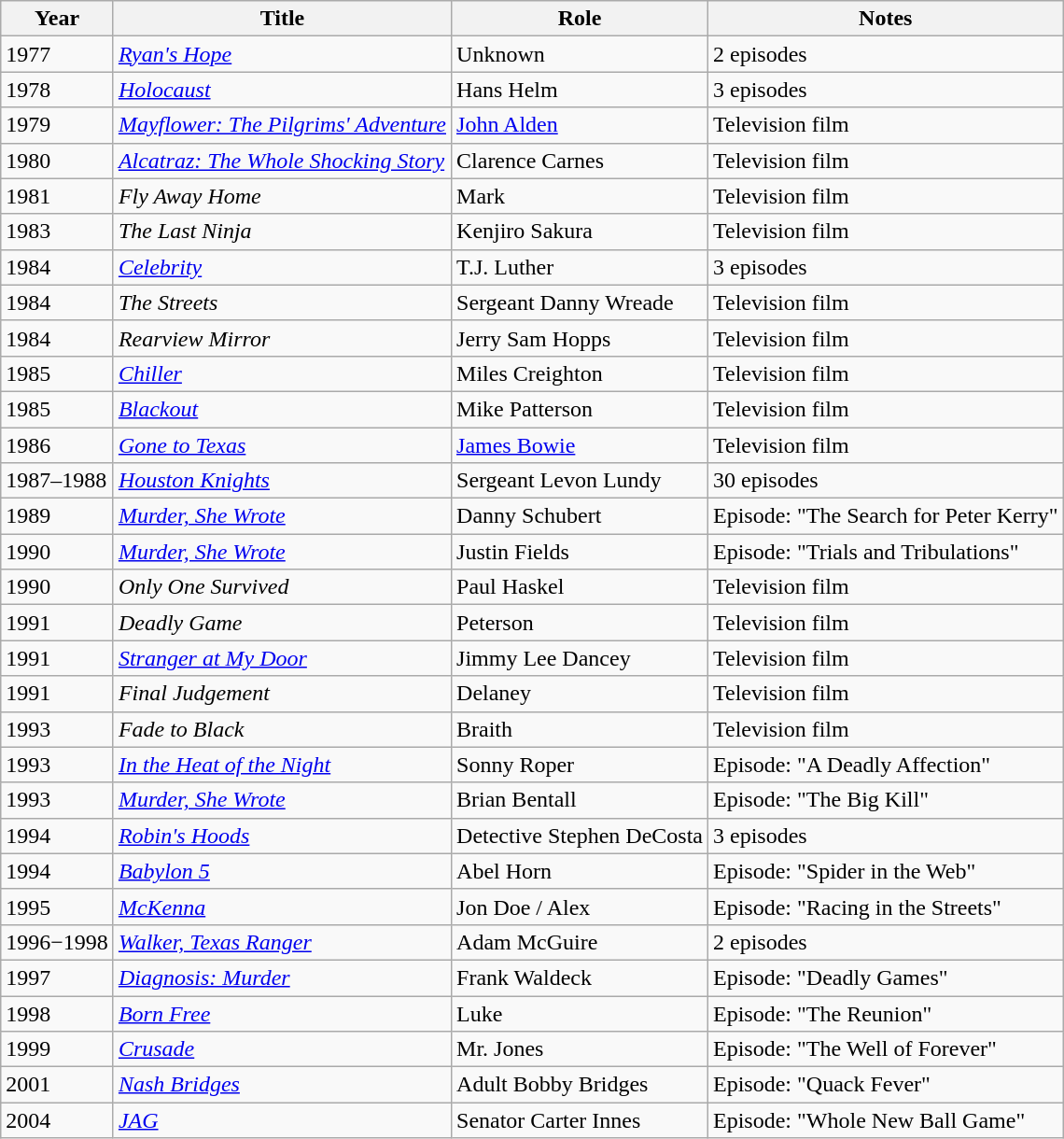<table class="wikitable sortable">
<tr>
<th>Year</th>
<th>Title</th>
<th>Role</th>
<th class="unsortable">Notes</th>
</tr>
<tr>
<td>1977</td>
<td><em><a href='#'>Ryan's Hope</a></em></td>
<td>Unknown</td>
<td>2 episodes</td>
</tr>
<tr>
<td>1978</td>
<td><em><a href='#'>Holocaust</a></em></td>
<td>Hans Helm</td>
<td>3 episodes</td>
</tr>
<tr>
<td>1979</td>
<td><em><a href='#'>Mayflower: The Pilgrims' Adventure</a></em></td>
<td><a href='#'>John Alden</a></td>
<td>Television film</td>
</tr>
<tr>
<td>1980</td>
<td><em><a href='#'>Alcatraz: The Whole Shocking Story</a></em></td>
<td>Clarence Carnes</td>
<td>Television film</td>
</tr>
<tr>
<td>1981</td>
<td><em>Fly Away Home</em></td>
<td>Mark</td>
<td>Television film</td>
</tr>
<tr>
<td>1983</td>
<td><em>The Last Ninja</em></td>
<td>Kenjiro Sakura</td>
<td>Television film</td>
</tr>
<tr>
<td>1984</td>
<td><em><a href='#'>Celebrity</a></em></td>
<td>T.J. Luther</td>
<td>3 episodes</td>
</tr>
<tr>
<td>1984</td>
<td><em>The Streets</em></td>
<td>Sergeant Danny Wreade</td>
<td>Television film</td>
</tr>
<tr>
<td>1984</td>
<td><em>Rearview Mirror</em></td>
<td>Jerry Sam Hopps</td>
<td>Television film</td>
</tr>
<tr>
<td>1985</td>
<td><em><a href='#'>Chiller</a></em></td>
<td>Miles Creighton</td>
<td>Television film</td>
</tr>
<tr>
<td>1985</td>
<td><em><a href='#'>Blackout</a></em></td>
<td>Mike Patterson</td>
<td>Television film</td>
</tr>
<tr>
<td>1986</td>
<td><em><a href='#'>Gone to Texas</a></em></td>
<td><a href='#'>James Bowie</a></td>
<td>Television film</td>
</tr>
<tr>
<td>1987–1988</td>
<td><em><a href='#'>Houston Knights</a></em></td>
<td>Sergeant Levon Lundy</td>
<td>30 episodes</td>
</tr>
<tr>
<td>1989</td>
<td><em><a href='#'>Murder, She Wrote</a></em></td>
<td>Danny Schubert</td>
<td>Episode: "The Search for Peter Kerry"</td>
</tr>
<tr>
<td>1990</td>
<td><em><a href='#'>Murder, She Wrote</a></em></td>
<td>Justin Fields</td>
<td>Episode: "Trials and Tribulations"</td>
</tr>
<tr>
<td>1990</td>
<td><em>Only One Survived</em></td>
<td>Paul Haskel</td>
<td>Television film</td>
</tr>
<tr>
<td>1991</td>
<td><em>Deadly Game</em></td>
<td>Peterson</td>
<td>Television film</td>
</tr>
<tr>
<td>1991</td>
<td><em><a href='#'>Stranger at My Door</a></em></td>
<td>Jimmy Lee Dancey</td>
<td>Television film</td>
</tr>
<tr>
<td>1991</td>
<td><em>Final Judgement</em></td>
<td>Delaney</td>
<td>Television film</td>
</tr>
<tr>
<td>1993</td>
<td><em>Fade to Black</em></td>
<td>Braith</td>
<td>Television film</td>
</tr>
<tr>
<td>1993</td>
<td><em><a href='#'>In the Heat of the Night</a></em></td>
<td>Sonny Roper</td>
<td>Episode: "A Deadly Affection"</td>
</tr>
<tr>
<td>1993</td>
<td><em><a href='#'>Murder, She Wrote</a></em></td>
<td>Brian Bentall</td>
<td>Episode: "The Big Kill"</td>
</tr>
<tr>
<td>1994</td>
<td><em><a href='#'>Robin's Hoods</a></em></td>
<td>Detective Stephen DeCosta</td>
<td>3 episodes</td>
</tr>
<tr>
<td>1994</td>
<td><em><a href='#'>Babylon 5</a></em></td>
<td>Abel Horn</td>
<td>Episode: "Spider in the Web"</td>
</tr>
<tr>
<td>1995</td>
<td><em><a href='#'>McKenna</a></em></td>
<td>Jon Doe / Alex</td>
<td>Episode: "Racing in the Streets"</td>
</tr>
<tr>
<td>1996−1998</td>
<td><em><a href='#'>Walker, Texas Ranger</a></em></td>
<td>Adam McGuire</td>
<td>2 episodes</td>
</tr>
<tr>
<td>1997</td>
<td><em><a href='#'>Diagnosis: Murder</a></em></td>
<td>Frank Waldeck</td>
<td>Episode: "Deadly Games"</td>
</tr>
<tr>
<td>1998</td>
<td><em><a href='#'>Born Free</a></em></td>
<td>Luke</td>
<td>Episode: "The Reunion"</td>
</tr>
<tr>
<td>1999</td>
<td><em><a href='#'>Crusade</a></em></td>
<td>Mr. Jones</td>
<td>Episode: "The Well of Forever"</td>
</tr>
<tr>
<td>2001</td>
<td><em><a href='#'>Nash Bridges</a></em></td>
<td>Adult Bobby Bridges</td>
<td>Episode: "Quack Fever"</td>
</tr>
<tr>
<td>2004</td>
<td><em><a href='#'>JAG</a></em></td>
<td>Senator Carter Innes</td>
<td>Episode: "Whole New Ball Game"</td>
</tr>
</table>
